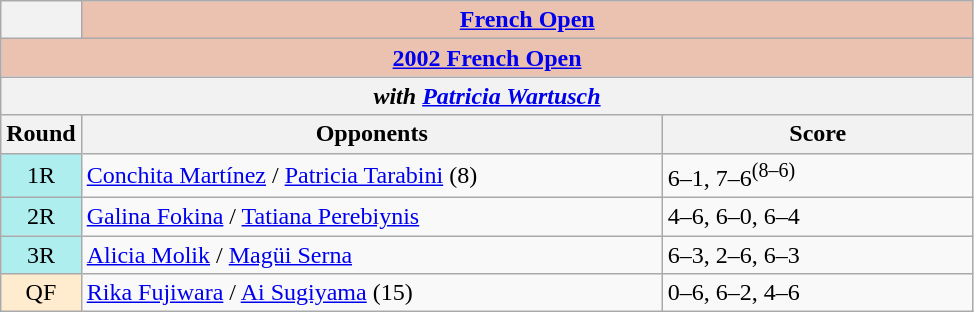<table class="wikitable collapsible collapsed">
<tr>
<th></th>
<th colspan=2 style="background:#ebc2af;"><a href='#'>French Open</a></th>
</tr>
<tr>
<th colspan=3 style="background:#ebc2af;"><a href='#'>2002 French Open</a></th>
</tr>
<tr>
<th colspan=3><em>with  <a href='#'>Patricia Wartusch</a></em></th>
</tr>
<tr>
<th>Round</th>
<th width=380>Opponents</th>
<th width=200>Score</th>
</tr>
<tr>
<td style="text-align:center; background:#afeeee;">1R</td>
<td> <a href='#'>Conchita Martínez</a> /  <a href='#'>Patricia Tarabini</a> (8)</td>
<td>6–1, 7–6<sup>(8–6)</sup></td>
</tr>
<tr>
<td style="text-align:center; background:#afeeee;">2R</td>
<td> <a href='#'>Galina Fokina</a> /  <a href='#'>Tatiana Perebiynis</a></td>
<td>4–6, 6–0, 6–4</td>
</tr>
<tr>
<td style="text-align:center; background:#afeeee;">3R</td>
<td> <a href='#'>Alicia Molik</a> /  <a href='#'>Magüi Serna</a></td>
<td>6–3, 2–6, 6–3</td>
</tr>
<tr>
<td style="text-align:center; background:#ffebcd;">QF</td>
<td> <a href='#'>Rika Fujiwara</a> /  <a href='#'>Ai Sugiyama</a> (15)</td>
<td>0–6, 6–2, 4–6</td>
</tr>
</table>
